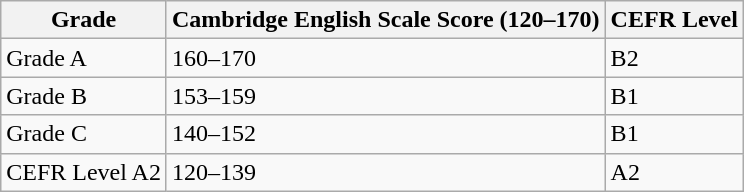<table class="wikitable">
<tr>
<th><strong>Grade</strong></th>
<th><strong>Cambridge English Scale Score (120–170)</strong></th>
<th><strong>CEFR Level</strong></th>
</tr>
<tr>
<td>Grade A</td>
<td>160–170</td>
<td>B2</td>
</tr>
<tr>
<td>Grade B</td>
<td>153–159</td>
<td>B1</td>
</tr>
<tr>
<td>Grade C</td>
<td>140–152</td>
<td>B1</td>
</tr>
<tr>
<td>CEFR Level A2</td>
<td>120–139</td>
<td>A2</td>
</tr>
</table>
